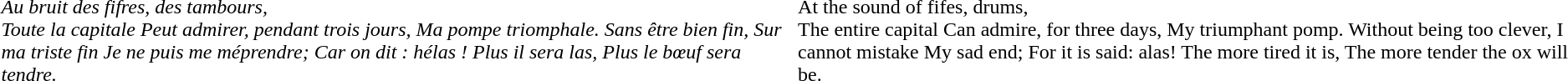<table>
<tr>
<td><em>Au bruit des fifres, des tambours,</em><br><em>Toute la capitale</em>
<em>Peut admirer, pendant trois jours,</em>
<em>Ma pompe triomphale.</em>
<em>Sans être bien fin,</em>
<em>Sur ma triste fin</em>
<em>Je ne puis me méprendre;</em>
<em>Car on dit : hélas !</em>
<em>Plus il sera las,</em>
<em>Plus le bœuf sera tendre.</em></td>
<td>At the sound of fifes, drums,<br>The entire capital
Can admire, for three days,
My triumphant pomp.
Without being too clever,
I cannot mistake
My sad end;
For it is said: alas!
The more tired it is,
The more tender the ox will be.</td>
</tr>
</table>
